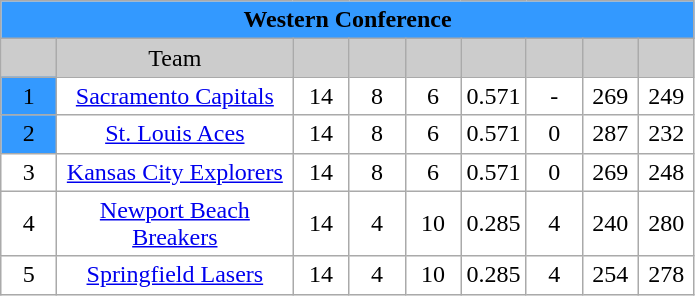<table class="wikitable" style="margin:1em; clear:right; text-align:left; line-height:normal; width=50%">
<tr>
<td style="text-align:center; background-color:#3399FF" colspan=9><strong>Western Conference</strong></td>
</tr>
<tr>
<td style="text-align:center; background-color:#CCCCCC; width:30px"></td>
<td style="text-align:center; background-color:#CCCCCC; width:150px">Team</td>
<td style="text-align:center; background-color:#CCCCCC; width:30px"></td>
<td style="text-align:center; background-color:#CCCCCC; width:30px"></td>
<td style="text-align:center; background-color:#CCCCCC; width:30px"></td>
<td style="text-align:center; background-color:#CCCCCC; width:30px"></td>
<td style="text-align:center; background-color:#CCCCCC; width:30px"></td>
<td style="text-align:center; background-color:#CCCCCC; width:30px"></td>
<td style="text-align:center; background-color:#CCCCCC; width:30px"></td>
</tr>
<tr>
<td style="text-align:center; background-color:#3399FF; width:30px">1</td>
<td style="text-align:center; background:white; width:150px"><a href='#'>Sacramento Capitals</a></td>
<td style="text-align:center; background:white; width:30px">14</td>
<td style="text-align:center; background:white; width:30px">8</td>
<td style="text-align:center; background:white; width:30px">6</td>
<td style="text-align:center; background:white; width:30px">0.571</td>
<td style="text-align:center; background:white; width:30px">-</td>
<td style="text-align:center; background:white; width:30px">269</td>
<td style="text-align:center; background:white; width:30px">249</td>
</tr>
<tr>
<td style="text-align:center; background-color:#3399FF; width:30px">2</td>
<td style="text-align:center; background:white; width:150px"><a href='#'>St. Louis Aces</a></td>
<td style="text-align:center; background:white; width:30px">14</td>
<td style="text-align:center; background:white; width:30px">8</td>
<td style="text-align:center; background:white; width:30px">6</td>
<td style="text-align:center; background:white; width:30px">0.571</td>
<td style="text-align:center; background:white; width:30px">0</td>
<td style="text-align:center; background:white; width:30px">287</td>
<td style="text-align:center; background:white; width:30px">232</td>
</tr>
<tr>
<td style="text-align:center; background:white; width:30px">3</td>
<td style="text-align:center; background:white; width:150px"><a href='#'>Kansas City Explorers</a></td>
<td style="text-align:center; background:white; width:30px">14</td>
<td style="text-align:center; background:white; width:30px">8</td>
<td style="text-align:center; background:white; width:30px">6</td>
<td style="text-align:center; background:white; width:30px">0.571</td>
<td style="text-align:center; background:white; width:30px">0</td>
<td style="text-align:center; background:white; width:30px">269</td>
<td style="text-align:center; background:white; width:30px">248</td>
</tr>
<tr>
<td style="text-align:center; background:white; width:30px">4</td>
<td style="text-align:center; background:white; width:150px"><a href='#'>Newport Beach Breakers</a></td>
<td style="text-align:center; background:white; width:30px">14</td>
<td style="text-align:center; background:white; width:30px">4</td>
<td style="text-align:center; background:white; width:30px">10</td>
<td style="text-align:center; background:white; width:30px">0.285</td>
<td style="text-align:center; background:white; width:30px">4</td>
<td style="text-align:center; background:white; width:30px">240</td>
<td style="text-align:center; background:white; width:30px">280</td>
</tr>
<tr>
<td style="text-align:center; background:white; width:30px">5</td>
<td style="text-align:center; background:white; width:150px"><a href='#'>Springfield Lasers</a></td>
<td style="text-align:center; background:white; width:30px">14</td>
<td style="text-align:center; background:white; width:30px">4</td>
<td style="text-align:center; background:white; width:30px">10</td>
<td style="text-align:center; background:white; width:30px">0.285</td>
<td style="text-align:center; background:white; width:30px">4</td>
<td style="text-align:center; background:white; width:30px">254</td>
<td style="text-align:center; background:white; width:30px">278</td>
</tr>
</table>
